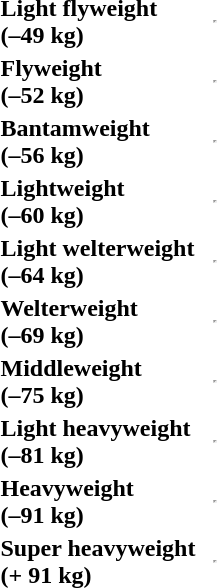<table>
<tr>
<td><strong>Light flyweight<br>(–49 kg)</strong></td>
<td></td>
<td></td>
<td><hr></td>
</tr>
<tr>
<td><strong>Flyweight<br>(–52 kg)</strong></td>
<td></td>
<td></td>
<td><hr></td>
</tr>
<tr>
<td><strong>Bantamweight<br>(–56 kg)</strong></td>
<td></td>
<td></td>
<td><hr></td>
</tr>
<tr>
<td><strong>Lightweight<br>(–60 kg)</strong></td>
<td></td>
<td></td>
<td><hr></td>
</tr>
<tr>
<td><strong>Light welterweight<br>(–64 kg)</strong></td>
<td></td>
<td></td>
<td><hr></td>
</tr>
<tr>
<td><strong>Welterweight<br>(–69 kg)</strong></td>
<td></td>
<td></td>
<td><hr></td>
</tr>
<tr>
<td><strong>Middleweight<br>(–75 kg)</strong></td>
<td></td>
<td></td>
<td><hr></td>
</tr>
<tr>
<td><strong>Light heavyweight<br>(–81 kg)</strong></td>
<td></td>
<td></td>
<td><hr></td>
</tr>
<tr>
<td><strong>Heavyweight<br>(–91 kg)</strong></td>
<td></td>
<td></td>
<td><hr></td>
</tr>
<tr>
<td><strong>Super heavyweight<br>(+ 91 kg)</strong></td>
<td></td>
<td></td>
<td><hr></td>
</tr>
</table>
